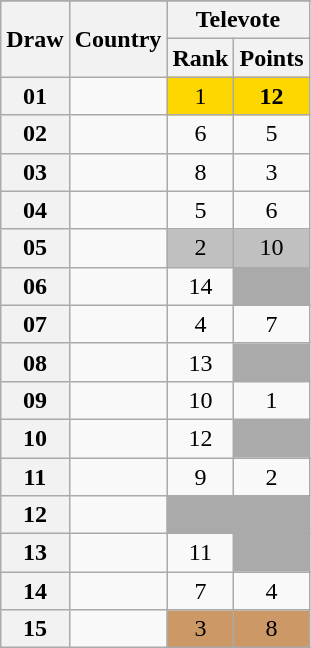<table class="sortable wikitable collapsible plainrowheaders" style="text-align:center;">
<tr>
</tr>
<tr>
<th scope="col" rowspan="2">Draw</th>
<th scope="col" rowspan="2">Country</th>
<th scope="col" colspan="2">Televote</th>
</tr>
<tr>
<th scope="col">Rank</th>
<th scope="col" class="unsortable">Points</th>
</tr>
<tr>
<th scope="row" style="text-align:center;">01</th>
<td style="text-align:left;"></td>
<td style="background:gold;">1</td>
<td style="background:gold;"><strong>12</strong></td>
</tr>
<tr>
<th scope="row" style="text-align:center;">02</th>
<td style="text-align:left;"></td>
<td>6</td>
<td>5</td>
</tr>
<tr>
<th scope="row" style="text-align:center;">03</th>
<td style="text-align:left;"></td>
<td>8</td>
<td>3</td>
</tr>
<tr>
<th scope="row" style="text-align:center;">04</th>
<td style="text-align:left;"></td>
<td>5</td>
<td>6</td>
</tr>
<tr>
<th scope="row" style="text-align:center;">05</th>
<td style="text-align:left;"></td>
<td style="background:silver;">2</td>
<td style="background:silver;">10</td>
</tr>
<tr>
<th scope="row" style="text-align:center;">06</th>
<td style="text-align:left;"></td>
<td>14</td>
<td style="background:#AAAAAA;"></td>
</tr>
<tr>
<th scope="row" style="text-align:center;">07</th>
<td style="text-align:left;"></td>
<td>4</td>
<td>7</td>
</tr>
<tr>
<th scope="row" style="text-align:center;">08</th>
<td style="text-align:left;"></td>
<td>13</td>
<td style="background:#AAAAAA;"></td>
</tr>
<tr>
<th scope="row" style="text-align:center;">09</th>
<td style="text-align:left;"></td>
<td>10</td>
<td>1</td>
</tr>
<tr>
<th scope="row" style="text-align:center;">10</th>
<td style="text-align:left;"></td>
<td>12</td>
<td style="background:#AAAAAA;"></td>
</tr>
<tr>
<th scope="row" style="text-align:center;">11</th>
<td style="text-align:left;"></td>
<td>9</td>
<td>2</td>
</tr>
<tr class="sortbottom">
<th scope="row" style="text-align:center;">12</th>
<td style="text-align:left;"></td>
<td style="background:#AAAAAA;"></td>
<td style="background:#AAAAAA;"></td>
</tr>
<tr>
<th scope="row" style="text-align:center;">13</th>
<td style="text-align:left;"></td>
<td>11</td>
<td style="background:#AAAAAA;"></td>
</tr>
<tr>
<th scope="row" style="text-align:center;">14</th>
<td style="text-align:left;"></td>
<td>7</td>
<td>4</td>
</tr>
<tr>
<th scope="row" style="text-align:center;">15</th>
<td style="text-align:left;"></td>
<td style="background:#CC9966;">3</td>
<td style="background:#CC9966;">8</td>
</tr>
</table>
